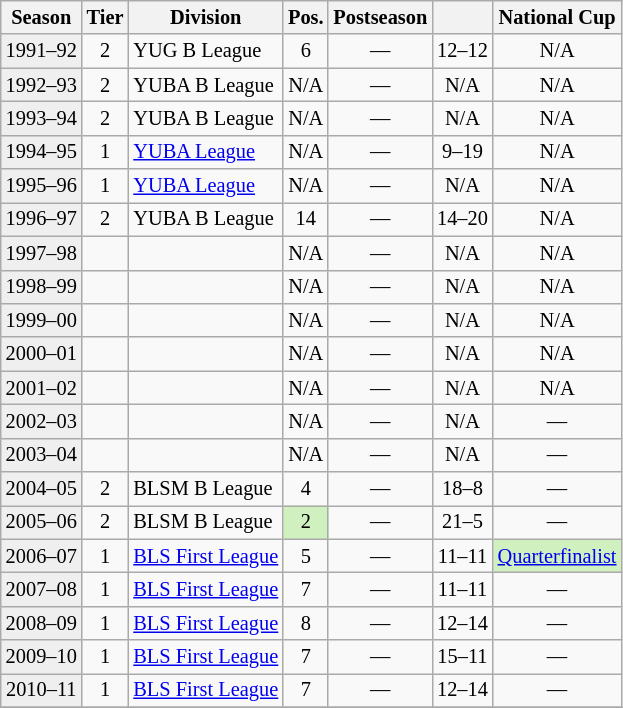<table class="wikitable" style="font-size:85%; text-align:center">
<tr>
<th>Season</th>
<th>Tier</th>
<th>Division</th>
<th>Pos.</th>
<th>Postseason</th>
<th></th>
<th>National Cup</th>
</tr>
<tr>
<td bgcolor=#efefef>1991–92</td>
<td>2</td>
<td align=left>YUG B League</td>
<td>6</td>
<td>—</td>
<td>12–12</td>
<td>N/A</td>
</tr>
<tr>
<td bgcolor=#efefef>1992–93</td>
<td>2</td>
<td align=left>YUBA B League</td>
<td>N/A</td>
<td>—</td>
<td>N/A</td>
<td>N/A</td>
</tr>
<tr>
<td bgcolor=#efefef>1993–94</td>
<td>2</td>
<td align=left>YUBA B League</td>
<td>N/A</td>
<td>—</td>
<td>N/A</td>
<td>N/A</td>
</tr>
<tr>
<td bgcolor=#efefef>1994–95</td>
<td>1</td>
<td align=left><a href='#'>YUBA League</a></td>
<td>N/A</td>
<td>—</td>
<td>9–19</td>
<td>N/A</td>
</tr>
<tr>
<td bgcolor=#efefef>1995–96</td>
<td>1</td>
<td align=left><a href='#'>YUBA League</a></td>
<td>N/A</td>
<td>—</td>
<td>N/A</td>
<td>N/A</td>
</tr>
<tr>
<td bgcolor=#efefef>1996–97</td>
<td>2</td>
<td align=left>YUBA B League</td>
<td>14</td>
<td>—</td>
<td>14–20</td>
<td>N/A</td>
</tr>
<tr>
<td bgcolor=#efefef>1997–98</td>
<td></td>
<td align=left></td>
<td>N/A</td>
<td>—</td>
<td>N/A</td>
<td>N/A</td>
</tr>
<tr>
<td bgcolor=#efefef>1998–99</td>
<td></td>
<td align=left></td>
<td>N/A</td>
<td>—</td>
<td>N/A</td>
<td>N/A</td>
</tr>
<tr>
<td bgcolor=#efefef>1999–00</td>
<td></td>
<td align=left></td>
<td>N/A</td>
<td>—</td>
<td>N/A</td>
<td>N/A</td>
</tr>
<tr>
<td bgcolor=#efefef>2000–01</td>
<td></td>
<td align=left></td>
<td>N/A</td>
<td>—</td>
<td>N/A</td>
<td>N/A</td>
</tr>
<tr>
<td bgcolor=#efefef>2001–02</td>
<td></td>
<td align=left></td>
<td>N/A</td>
<td>—</td>
<td>N/A</td>
<td>N/A</td>
</tr>
<tr>
<td bgcolor=#efefef>2002–03</td>
<td></td>
<td align=left></td>
<td>N/A</td>
<td>—</td>
<td>N/A</td>
<td>—</td>
</tr>
<tr>
<td bgcolor=#efefef>2003–04</td>
<td></td>
<td align=left></td>
<td>N/A</td>
<td>—</td>
<td>N/A</td>
<td>—</td>
</tr>
<tr>
<td bgcolor=#efefef>2004–05</td>
<td>2</td>
<td align=left>BLSM B League</td>
<td>4</td>
<td>—</td>
<td>18–8</td>
<td>—</td>
</tr>
<tr>
<td bgcolor=#efefef>2005–06</td>
<td>2</td>
<td align=left>BLSM B League</td>
<td bgcolor=#D0F0C0>2</td>
<td>—</td>
<td>21–5</td>
<td>—</td>
</tr>
<tr>
<td bgcolor=#efefef>2006–07</td>
<td>1</td>
<td align=left><a href='#'>BLS First League</a></td>
<td>5</td>
<td>—</td>
<td>11–11</td>
<td align=left bgcolor=#D0F0C0><a href='#'>Quarterfinalist</a></td>
</tr>
<tr>
<td bgcolor=#efefef>2007–08</td>
<td>1</td>
<td align=left><a href='#'>BLS First League</a></td>
<td>7</td>
<td>—</td>
<td>11–11</td>
<td>—</td>
</tr>
<tr>
<td bgcolor=#efefef>2008–09</td>
<td>1</td>
<td align=left><a href='#'>BLS First League</a></td>
<td>8</td>
<td>—</td>
<td>12–14</td>
<td>—</td>
</tr>
<tr>
<td bgcolor=#efefef>2009–10</td>
<td>1</td>
<td align=left><a href='#'>BLS First League</a></td>
<td>7</td>
<td>—</td>
<td>15–11</td>
<td>—</td>
</tr>
<tr>
<td bgcolor=#efefef>2010–11</td>
<td>1</td>
<td align=left><a href='#'>BLS First League</a></td>
<td>7</td>
<td>—</td>
<td>12–14</td>
<td>—</td>
</tr>
<tr>
</tr>
</table>
